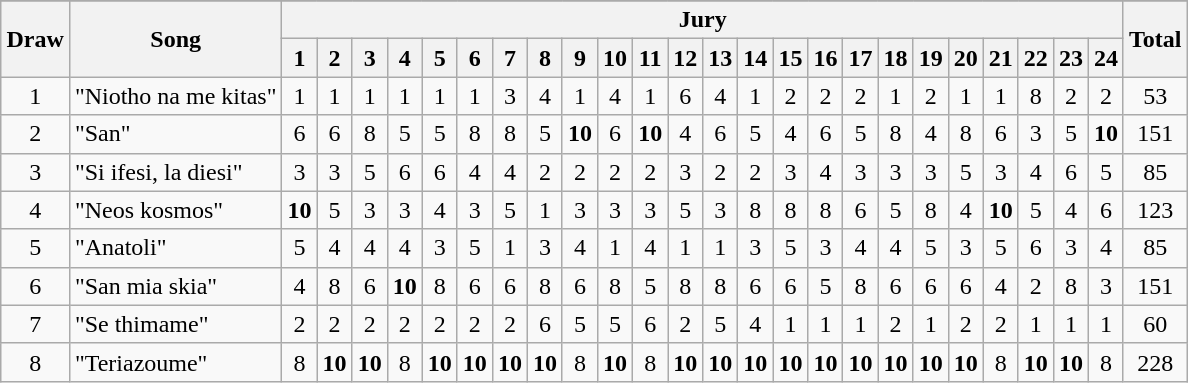<table class="wikitable plainrowheaders" style="margin: 1em auto 1em auto; text-align:center;">
<tr>
</tr>
<tr>
<th rowspan="2">Draw</th>
<th rowspan="2">Song</th>
<th colspan="24">Jury</th>
<th rowspan="2">Total</th>
</tr>
<tr>
<th>1</th>
<th>2</th>
<th>3</th>
<th>4</th>
<th>5</th>
<th>6</th>
<th>7</th>
<th>8</th>
<th>9</th>
<th>10</th>
<th>11</th>
<th>12</th>
<th>13</th>
<th>14</th>
<th>15</th>
<th>16</th>
<th>17</th>
<th>18</th>
<th>19</th>
<th>20</th>
<th>21</th>
<th>22</th>
<th>23</th>
<th>24</th>
</tr>
<tr>
<td>1</td>
<td align="left">"Niotho na me kitas"</td>
<td>1</td>
<td>1</td>
<td>1</td>
<td>1</td>
<td>1</td>
<td>1</td>
<td>3</td>
<td>4</td>
<td>1</td>
<td>4</td>
<td>1</td>
<td>6</td>
<td>4</td>
<td>1</td>
<td>2</td>
<td>2</td>
<td>2</td>
<td>1</td>
<td>2</td>
<td>1</td>
<td>1</td>
<td>8</td>
<td>2</td>
<td>2</td>
<td>53</td>
</tr>
<tr>
<td>2</td>
<td align="left">"San"</td>
<td>6</td>
<td>6</td>
<td>8</td>
<td>5</td>
<td>5</td>
<td>8</td>
<td>8</td>
<td>5</td>
<td><strong>10</strong></td>
<td>6</td>
<td><strong>10</strong></td>
<td>4</td>
<td>6</td>
<td>5</td>
<td>4</td>
<td>6</td>
<td>5</td>
<td>8</td>
<td>4</td>
<td>8</td>
<td>6</td>
<td>3</td>
<td>5</td>
<td><strong>10</strong></td>
<td>151</td>
</tr>
<tr>
<td>3</td>
<td align="left">"Si ifesi, la diesi"</td>
<td>3</td>
<td>3</td>
<td>5</td>
<td>6</td>
<td>6</td>
<td>4</td>
<td>4</td>
<td>2</td>
<td>2</td>
<td>2</td>
<td>2</td>
<td>3</td>
<td>2</td>
<td>2</td>
<td>3</td>
<td>4</td>
<td>3</td>
<td>3</td>
<td>3</td>
<td>5</td>
<td>3</td>
<td>4</td>
<td>6</td>
<td>5</td>
<td>85</td>
</tr>
<tr>
<td>4</td>
<td align="left">"Neos kosmos"</td>
<td><strong>10</strong></td>
<td>5</td>
<td>3</td>
<td>3</td>
<td>4</td>
<td>3</td>
<td>5</td>
<td>1</td>
<td>3</td>
<td>3</td>
<td>3</td>
<td>5</td>
<td>3</td>
<td>8</td>
<td>8</td>
<td>8</td>
<td>6</td>
<td>5</td>
<td>8</td>
<td>4</td>
<td><strong>10</strong></td>
<td>5</td>
<td>4</td>
<td>6</td>
<td>123</td>
</tr>
<tr>
<td>5</td>
<td align="left">"Anatoli"</td>
<td>5</td>
<td>4</td>
<td>4</td>
<td>4</td>
<td>3</td>
<td>5</td>
<td>1</td>
<td>3</td>
<td>4</td>
<td>1</td>
<td>4</td>
<td>1</td>
<td>1</td>
<td>3</td>
<td>5</td>
<td>3</td>
<td>4</td>
<td>4</td>
<td>5</td>
<td>3</td>
<td>5</td>
<td>6</td>
<td>3</td>
<td>4</td>
<td>85</td>
</tr>
<tr>
<td>6</td>
<td align="left">"San mia skia"</td>
<td>4</td>
<td>8</td>
<td>6</td>
<td><strong>10</strong></td>
<td>8</td>
<td>6</td>
<td>6</td>
<td>8</td>
<td>6</td>
<td>8</td>
<td>5</td>
<td>8</td>
<td>8</td>
<td>6</td>
<td>6</td>
<td>5</td>
<td>8</td>
<td>6</td>
<td>6</td>
<td>6</td>
<td>4</td>
<td>2</td>
<td>8</td>
<td>3</td>
<td>151</td>
</tr>
<tr>
<td>7</td>
<td align="left">"Se thimame"</td>
<td>2</td>
<td>2</td>
<td>2</td>
<td>2</td>
<td>2</td>
<td>2</td>
<td>2</td>
<td>6</td>
<td>5</td>
<td>5</td>
<td>6</td>
<td>2</td>
<td>5</td>
<td>4</td>
<td>1</td>
<td>1</td>
<td>1</td>
<td>2</td>
<td>1</td>
<td>2</td>
<td>2</td>
<td>1</td>
<td>1</td>
<td>1</td>
<td>60</td>
</tr>
<tr>
<td>8</td>
<td align="left">"Teriazoume"</td>
<td>8</td>
<td><strong>10</strong></td>
<td><strong>10</strong></td>
<td>8</td>
<td><strong>10</strong></td>
<td><strong>10</strong></td>
<td><strong>10</strong></td>
<td><strong>10</strong></td>
<td>8</td>
<td><strong>10</strong></td>
<td>8</td>
<td><strong>10</strong></td>
<td><strong>10</strong></td>
<td><strong>10</strong></td>
<td><strong>10</strong></td>
<td><strong>10</strong></td>
<td><strong>10</strong></td>
<td><strong>10</strong></td>
<td><strong>10</strong></td>
<td><strong>10</strong></td>
<td>8</td>
<td><strong>10</strong></td>
<td><strong>10</strong></td>
<td>8</td>
<td>228</td>
</tr>
</table>
